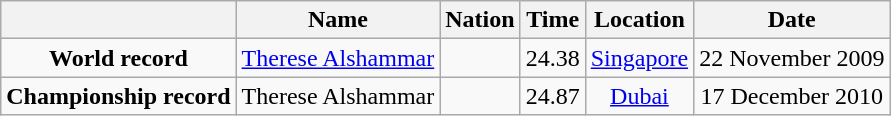<table class=wikitable style=text-align:center>
<tr>
<th></th>
<th>Name</th>
<th>Nation</th>
<th>Time</th>
<th>Location</th>
<th>Date</th>
</tr>
<tr>
<td><strong>World record</strong></td>
<td><a href='#'>Therese Alshammar</a></td>
<td></td>
<td align=left>24.38</td>
<td><a href='#'>Singapore</a></td>
<td>22 November 2009</td>
</tr>
<tr>
<td><strong>Championship record</strong></td>
<td>Therese Alshammar</td>
<td></td>
<td align=left>24.87</td>
<td><a href='#'>Dubai</a></td>
<td>17 December 2010</td>
</tr>
</table>
